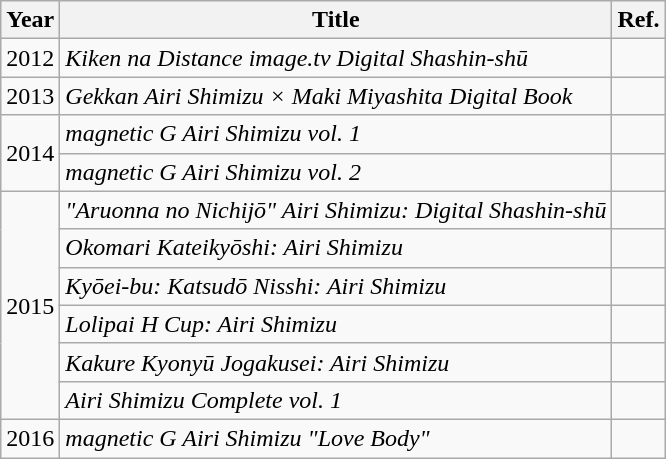<table class="wikitable">
<tr>
<th>Year</th>
<th>Title</th>
<th>Ref.</th>
</tr>
<tr>
<td>2012</td>
<td><em>Kiken na Distance image.tv Digital Shashin-shū</em></td>
<td></td>
</tr>
<tr>
<td>2013</td>
<td><em>Gekkan Airi Shimizu × Maki Miyashita Digital Book</em></td>
<td></td>
</tr>
<tr>
<td rowspan="2">2014</td>
<td><em>magnetic G Airi Shimizu vol. 1</em></td>
<td></td>
</tr>
<tr>
<td><em>magnetic G Airi Shimizu vol. 2</em></td>
<td></td>
</tr>
<tr>
<td rowspan="6">2015</td>
<td><em>"Aruonna no Nichijō" Airi Shimizu: Digital Shashin-shū</em></td>
<td></td>
</tr>
<tr>
<td><em>Okomari Kateikyōshi: Airi Shimizu</em></td>
<td></td>
</tr>
<tr>
<td><em>Kyōei-bu: Katsudō Nisshi: Airi Shimizu</em></td>
<td></td>
</tr>
<tr>
<td><em>Lolipai H Cup: Airi Shimizu</em></td>
<td></td>
</tr>
<tr>
<td><em>Kakure Kyonyū Jogakusei: Airi Shimizu</em></td>
<td></td>
</tr>
<tr>
<td><em>Airi Shimizu Complete vol. 1</em></td>
<td></td>
</tr>
<tr>
<td>2016</td>
<td><em>magnetic G Airi Shimizu "Love Body"</em></td>
<td></td>
</tr>
</table>
